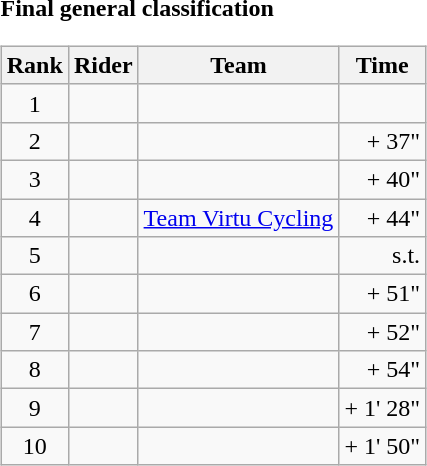<table>
<tr>
<td><strong>Final general classification</strong><br><table class="wikitable">
<tr>
<th scope="col">Rank</th>
<th scope="col">Rider</th>
<th scope="col">Team</th>
<th scope="col">Time</th>
</tr>
<tr>
<td style="text-align:center;">1</td>
<td> </td>
<td></td>
<td style="text-align:right;"></td>
</tr>
<tr>
<td style="text-align:center;">2</td>
<td></td>
<td></td>
<td style="text-align:right;">+ 37"</td>
</tr>
<tr>
<td style="text-align:center;">3</td>
<td></td>
<td></td>
<td style="text-align:right;">+ 40"</td>
</tr>
<tr>
<td style="text-align:center;">4</td>
<td></td>
<td><a href='#'>Team Virtu Cycling</a></td>
<td style="text-align:right;">+ 44"</td>
</tr>
<tr>
<td style="text-align:center;">5</td>
<td></td>
<td></td>
<td style="text-align:right;">s.t.</td>
</tr>
<tr>
<td style="text-align:center;">6</td>
<td></td>
<td></td>
<td style="text-align:right;">+ 51"</td>
</tr>
<tr>
<td style="text-align:center;">7</td>
<td></td>
<td></td>
<td style="text-align:right;">+ 52"</td>
</tr>
<tr>
<td style="text-align:center;">8</td>
<td></td>
<td></td>
<td style="text-align:right;">+ 54"</td>
</tr>
<tr>
<td style="text-align:center;">9</td>
<td></td>
<td></td>
<td style="text-align:right;">+ 1' 28"</td>
</tr>
<tr>
<td style="text-align:center;">10</td>
<td></td>
<td></td>
<td style="text-align:right;">+ 1' 50"</td>
</tr>
</table>
</td>
</tr>
</table>
